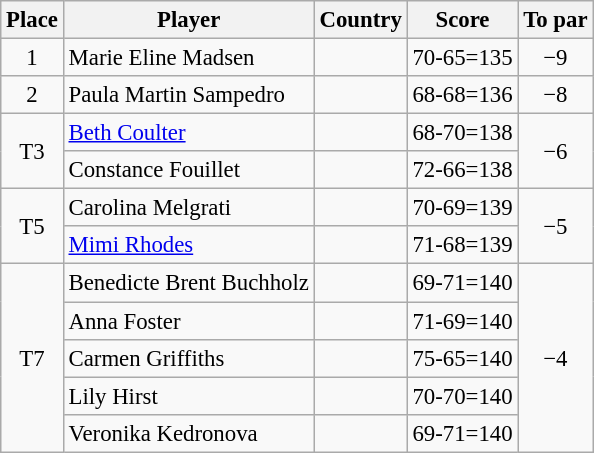<table class="wikitable" style="font-size:95%;">
<tr>
<th>Place</th>
<th>Player</th>
<th>Country</th>
<th>Score</th>
<th>To par</th>
</tr>
<tr>
<td align=center>1</td>
<td>Marie Eline Madsen</td>
<td></td>
<td align=center>70-65=135</td>
<td align=center>−9</td>
</tr>
<tr>
<td align=center>2</td>
<td>Paula Martin Sampedro</td>
<td></td>
<td align=center>68-68=136</td>
<td align=center>−8</td>
</tr>
<tr>
<td rowspan=2 align=center>T3</td>
<td><a href='#'>Beth Coulter</a></td>
<td></td>
<td align=center>68-70=138</td>
<td rowspan=2 align=center>−6</td>
</tr>
<tr>
<td>Constance Fouillet</td>
<td></td>
<td>72-66=138</td>
</tr>
<tr>
<td rowspan=2 align=center>T5</td>
<td>Carolina Melgrati</td>
<td></td>
<td align=center>70-69=139</td>
<td rowspan=2 align=center>−5</td>
</tr>
<tr>
<td><a href='#'>Mimi Rhodes</a></td>
<td></td>
<td>71-68=139</td>
</tr>
<tr>
<td rowspan=5 align=center>T7</td>
<td>Benedicte Brent Buchholz</td>
<td></td>
<td align=center>69-71=140</td>
<td rowspan=5 align=center>−4</td>
</tr>
<tr>
<td>Anna Foster</td>
<td></td>
<td align=center>71-69=140</td>
</tr>
<tr>
<td>Carmen Griffiths</td>
<td></td>
<td align=center>75-65=140</td>
</tr>
<tr>
<td>Lily Hirst</td>
<td></td>
<td align=center>70-70=140</td>
</tr>
<tr>
<td>Veronika Kedronova</td>
<td></td>
<td align=center>69-71=140</td>
</tr>
</table>
